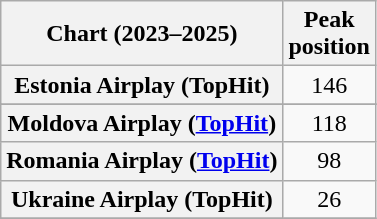<table class="wikitable sortable plainrowheaders" style="text-align:center">
<tr>
<th scope="col">Chart (2023–2025)</th>
<th scope="col">Peak<br>position</th>
</tr>
<tr>
<th scope="row">Estonia Airplay (TopHit)</th>
<td>146</td>
</tr>
<tr>
</tr>
<tr>
<th scope="row">Moldova Airplay (<a href='#'>TopHit</a>)</th>
<td>118</td>
</tr>
<tr>
<th scope="row">Romania Airplay (<a href='#'>TopHit</a>)</th>
<td>98</td>
</tr>
<tr>
<th scope="row">Ukraine Airplay (TopHit)</th>
<td>26</td>
</tr>
<tr>
</tr>
</table>
